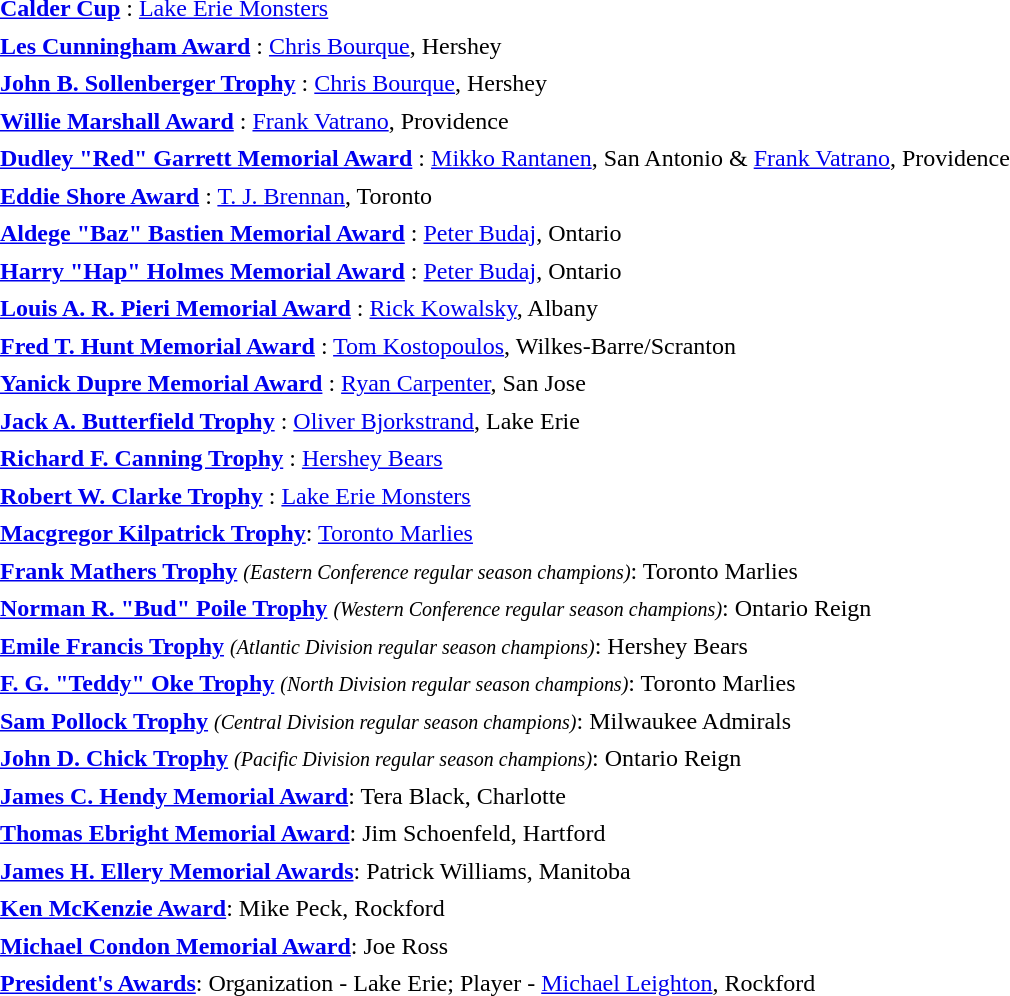<table cellpadding="3" cellspacing="1">
<tr>
<td><strong><a href='#'>Calder Cup</a> </strong>: <a href='#'>Lake Erie Monsters</a></td>
</tr>
<tr>
<td><strong><a href='#'>Les Cunningham Award</a> </strong>: <a href='#'>Chris Bourque</a>, Hershey</td>
</tr>
<tr>
<td><strong><a href='#'>John B. Sollenberger Trophy</a> </strong>: <a href='#'>Chris Bourque</a>, Hershey</td>
</tr>
<tr>
<td><strong><a href='#'>Willie Marshall Award</a> </strong>: <a href='#'>Frank Vatrano</a>, Providence</td>
</tr>
<tr>
<td><strong><a href='#'>Dudley "Red" Garrett Memorial Award</a> </strong>: <a href='#'>Mikko Rantanen</a>, San Antonio & <a href='#'>Frank Vatrano</a>, Providence</td>
</tr>
<tr>
<td><strong><a href='#'>Eddie Shore Award</a> </strong>: <a href='#'>T. J. Brennan</a>, Toronto</td>
</tr>
<tr>
<td><strong><a href='#'>Aldege "Baz" Bastien Memorial Award</a> </strong>: <a href='#'>Peter Budaj</a>, Ontario</td>
</tr>
<tr>
<td><strong><a href='#'>Harry "Hap" Holmes Memorial Award</a> </strong>: <a href='#'>Peter Budaj</a>, Ontario</td>
</tr>
<tr>
<td><strong><a href='#'>Louis A. R. Pieri Memorial Award</a> </strong>: <a href='#'>Rick Kowalsky</a>, Albany</td>
</tr>
<tr>
<td><strong><a href='#'>Fred T. Hunt Memorial Award</a> </strong>: <a href='#'>Tom Kostopoulos</a>, Wilkes-Barre/Scranton</td>
</tr>
<tr>
<td><strong><a href='#'>Yanick Dupre Memorial Award</a> </strong>: <a href='#'>Ryan Carpenter</a>, San Jose</td>
</tr>
<tr>
<td><strong><a href='#'>Jack A. Butterfield Trophy</a> </strong>: <a href='#'>Oliver Bjorkstrand</a>, Lake Erie</td>
</tr>
<tr>
<td><strong><a href='#'>Richard F. Canning Trophy</a> </strong>: <a href='#'>Hershey Bears</a></td>
</tr>
<tr>
<td><strong><a href='#'>Robert W. Clarke Trophy</a> </strong>: <a href='#'>Lake Erie Monsters</a></td>
</tr>
<tr>
<td><strong><a href='#'>Macgregor Kilpatrick Trophy</a></strong>: <a href='#'>Toronto Marlies</a></td>
</tr>
<tr>
<td><strong><a href='#'>Frank Mathers Trophy</a></strong> <small><em>(Eastern Conference regular season champions)</em></small>: Toronto Marlies</td>
</tr>
<tr>
<td><strong><a href='#'>Norman R. "Bud" Poile Trophy</a></strong> <small><em>(Western Conference regular season champions)</em></small>: Ontario Reign</td>
</tr>
<tr>
<td><strong><a href='#'>Emile Francis Trophy</a> </strong> <small><em>(Atlantic Division regular season champions)</em></small>: Hershey Bears</td>
</tr>
<tr>
<td><strong><a href='#'>F. G. "Teddy" Oke Trophy</a></strong> <small><em>(North Division regular season champions)</em></small>: Toronto Marlies</td>
</tr>
<tr>
<td><strong><a href='#'>Sam Pollock Trophy</a></strong> <small><em>(Central Division regular season champions)</em></small>: Milwaukee Admirals</td>
</tr>
<tr>
<td><strong><a href='#'>John D. Chick Trophy</a></strong> <small><em>(Pacific Division regular season champions)</em></small>: Ontario Reign</td>
</tr>
<tr>
<td><strong><a href='#'>James C. Hendy Memorial Award</a></strong>: Tera Black, Charlotte</td>
</tr>
<tr>
<td><strong><a href='#'>Thomas Ebright Memorial Award</a></strong>: Jim Schoenfeld, Hartford</td>
</tr>
<tr>
<td><strong><a href='#'>James H. Ellery Memorial Awards</a></strong>: Patrick Williams, Manitoba</td>
</tr>
<tr>
<td><strong><a href='#'>Ken McKenzie Award</a></strong>: Mike Peck, Rockford</td>
</tr>
<tr>
<td><strong><a href='#'>Michael Condon Memorial Award</a></strong>: Joe Ross</td>
</tr>
<tr>
<td><strong><a href='#'>President's Awards</a></strong>: Organization - Lake Erie; Player - <a href='#'>Michael Leighton</a>, Rockford</td>
</tr>
</table>
